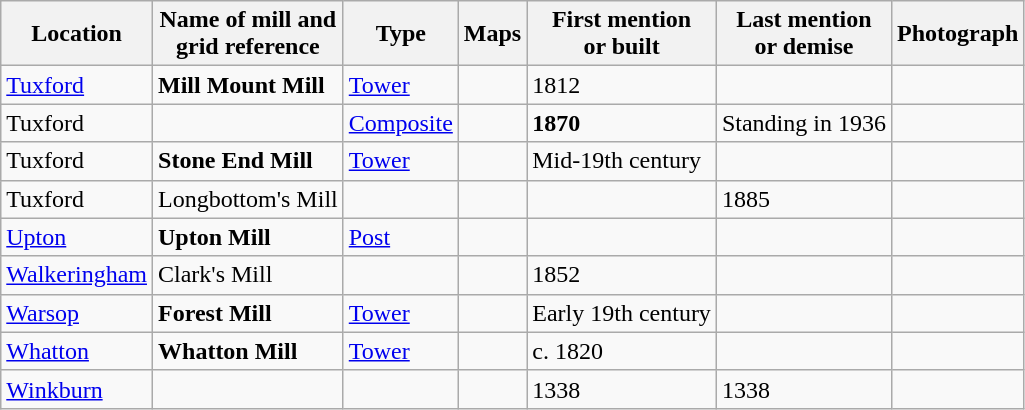<table class="wikitable">
<tr>
<th>Location</th>
<th>Name of mill and<br>grid reference</th>
<th>Type</th>
<th>Maps</th>
<th>First mention<br>or built</th>
<th>Last mention<br> or demise</th>
<th>Photograph</th>
</tr>
<tr>
<td><a href='#'>Tuxford</a></td>
<td><strong>Mill Mount Mill</strong><br></td>
<td><a href='#'>Tower</a></td>
<td></td>
<td>1812</td>
<td><br></td>
<td></td>
</tr>
<tr>
<td>Tuxford</td>
<td></td>
<td><a href='#'>Composite</a></td>
<td></td>
<td><strong>1870</strong></td>
<td>Standing in 1936</td>
<td></td>
</tr>
<tr>
<td>Tuxford</td>
<td><strong>Stone End Mill</strong><br></td>
<td><a href='#'>Tower</a></td>
<td></td>
<td>Mid-19th century</td>
<td></td>
<td></td>
</tr>
<tr>
<td>Tuxford</td>
<td>Longbottom's Mill</td>
<td></td>
<td></td>
<td></td>
<td>1885</td>
<td></td>
</tr>
<tr>
<td><a href='#'>Upton</a></td>
<td><strong>Upton Mill</strong><br></td>
<td><a href='#'>Post</a></td>
<td></td>
<td></td>
<td></td>
<td></td>
</tr>
<tr>
<td><a href='#'>Walkeringham</a></td>
<td>Clark's Mill</td>
<td></td>
<td></td>
<td>1852</td>
<td></td>
<td></td>
</tr>
<tr>
<td><a href='#'>Warsop</a></td>
<td><strong>Forest Mill</strong><br></td>
<td><a href='#'>Tower</a></td>
<td></td>
<td>Early 19th century</td>
<td></td>
<td></td>
</tr>
<tr>
<td><a href='#'>Whatton</a></td>
<td><strong>Whatton Mill</strong><br></td>
<td><a href='#'>Tower</a></td>
<td></td>
<td>c. 1820</td>
<td></td>
<td></td>
</tr>
<tr>
<td><a href='#'>Winkburn</a></td>
<td></td>
<td></td>
<td></td>
<td>1338</td>
<td>1338</td>
<td></td>
</tr>
</table>
